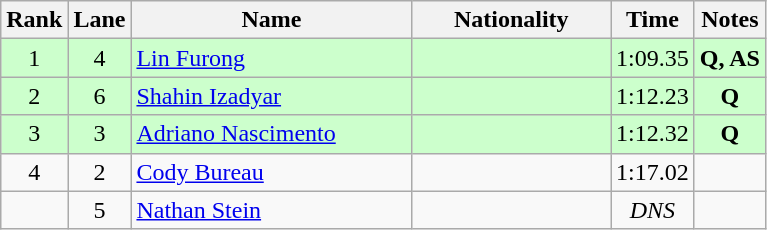<table class="wikitable sortable" style="text-align:center">
<tr>
<th>Rank</th>
<th>Lane</th>
<th style="width:180px">Name</th>
<th style="width:125px">Nationality</th>
<th>Time</th>
<th>Notes</th>
</tr>
<tr style="background:#cfc;">
<td>1</td>
<td>4</td>
<td style="text-align:left;"><a href='#'>Lin Furong</a></td>
<td style="text-align:left;"></td>
<td>1:09.35</td>
<td><strong>Q, AS</strong></td>
</tr>
<tr style="background:#cfc;">
<td>2</td>
<td>6</td>
<td style="text-align:left;"><a href='#'>Shahin Izadyar</a></td>
<td style="text-align:left;"></td>
<td>1:12.23</td>
<td><strong>Q</strong></td>
</tr>
<tr style="background:#cfc;">
<td>3</td>
<td>3</td>
<td style="text-align:left;"><a href='#'>Adriano Nascimento</a></td>
<td style="text-align:left;"></td>
<td>1:12.32</td>
<td><strong>Q</strong></td>
</tr>
<tr>
<td>4</td>
<td>2</td>
<td style="text-align:left;"><a href='#'>Cody Bureau</a></td>
<td style="text-align:left;"></td>
<td>1:17.02</td>
<td></td>
</tr>
<tr>
<td></td>
<td>5</td>
<td style="text-align:left;"><a href='#'>Nathan Stein</a></td>
<td style="text-align:left;"></td>
<td><em>DNS</em></td>
<td></td>
</tr>
</table>
